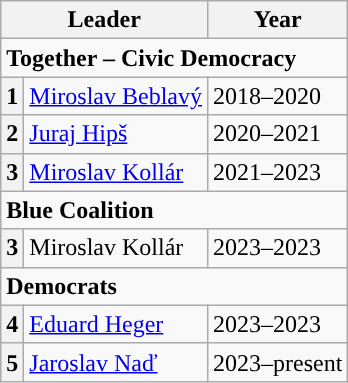<table class="wikitable">
<tr>
<th colspan="2">Leader</th>
<th>Year</th>
</tr>
<tr>
<td colspan="3"><strong>Together – Civic Democracy</strong></td>
</tr>
<tr>
<th style="background:">1</th>
<td><a href='#'>Miroslav Beblavý</a></td>
<td>2018–2020</td>
</tr>
<tr>
<th style="background:">2</th>
<td><a href='#'>Juraj Hipš</a></td>
<td>2020–2021</td>
</tr>
<tr>
<th style="background:">3</th>
<td><a href='#'>Miroslav Kollár</a></td>
<td>2021–2023</td>
</tr>
<tr>
<td colspan="3"><strong>Blue Coalition</strong></td>
</tr>
<tr>
<th style="background:">3</th>
<td>Miroslav Kollár</td>
<td>2023–2023</td>
</tr>
<tr>
<td colspan="3"><strong>Democrats</strong></td>
</tr>
<tr>
<th style="background:">4</th>
<td><a href='#'>Eduard Heger</a></td>
<td>2023–2023</td>
</tr>
<tr>
<th style="background:">5</th>
<td><a href='#'>Jaroslav Naď</a></td>
<td>2023–present</td>
</tr>
</table>
